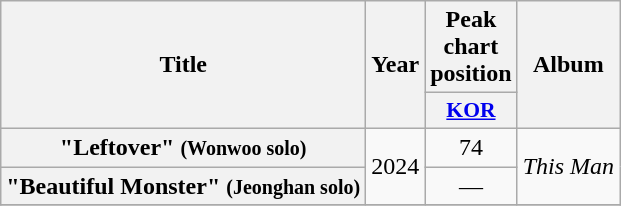<table class="wikitable plainrowheaders" style="text-align:center;">
<tr>
<th scope="col" rowspan="2">Title</th>
<th scope="col" rowspan="2">Year</th>
<th scope="col" colspan="1">Peak chart position</th>
<th scope="col" rowspan="2">Album</th>
</tr>
<tr>
<th scope="col" style="width:3em;font-size:90%"><a href='#'>KOR</a><br></th>
</tr>
<tr>
<th scope="row">"Leftover" <small>(Wonwoo solo)</small></th>
<td rowspan="2">2024</td>
<td>74</td>
<td rowspan="2"><em>This Man</em></td>
</tr>
<tr>
<th scope="row">"Beautiful Monster" <small>(Jeonghan solo)</small></th>
<td>—</td>
</tr>
<tr>
</tr>
</table>
